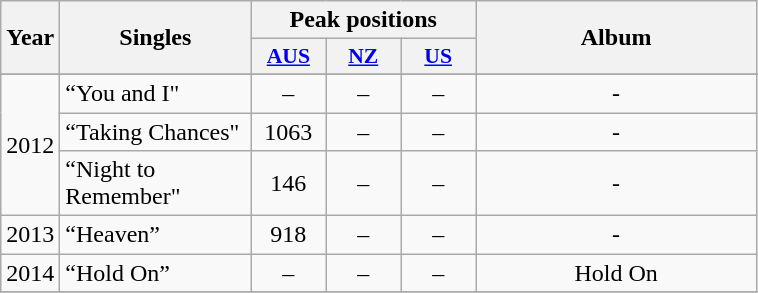<table class="wikitable">
<tr>
<th align="center" rowspan="2" width="10">Year</th>
<th align="center" rowspan="2" width="120">Singles</th>
<th align="center" colspan="3" width="20">Peak positions</th>
<th align="center" rowspan="2" width="180">Album</th>
</tr>
<tr>
<th scope="col" style="width:3em;font-size:90%;"><a href='#'>AUS</a><br></th>
<th scope="col" style="width:3em;font-size:90%;"><a href='#'>NZ</a><br></th>
<th scope="col" style="width:3em;font-size:90%;"><a href='#'>US</a><br></th>
</tr>
<tr>
</tr>
<tr>
<td style="text-align:center;" rowspan=3>2012</td>
<td>“You and I"</td>
<td style="text-align:center;">–</td>
<td style="text-align:center;">–</td>
<td style="text-align:center;">–</td>
<td style="text-align:center;">-</td>
</tr>
<tr>
<td>“Taking Chances"</td>
<td style="text-align:center;">1063</td>
<td style="text-align:center;">–</td>
<td style="text-align:center;">–</td>
<td style="text-align:center;">-</td>
</tr>
<tr>
<td>“Night to Remember"</td>
<td style="text-align:center;">146</td>
<td style="text-align:center;">–</td>
<td style="text-align:center;">–</td>
<td style="text-align:center;">-</td>
</tr>
<tr>
<td style="text-align:center;" rowspan=1>2013</td>
<td>“Heaven”</td>
<td style="text-align:center;">918</td>
<td style="text-align:center;">–</td>
<td style="text-align:center;">–</td>
<td style="text-align:center;">-</td>
</tr>
<tr>
<td style="text-align:center;" rowspan=1>2014</td>
<td>“Hold On”</td>
<td style="text-align:center;">–</td>
<td style="text-align:center;">–</td>
<td style="text-align:center;">–</td>
<td style="text-align:center;">Hold On</td>
</tr>
<tr>
</tr>
</table>
